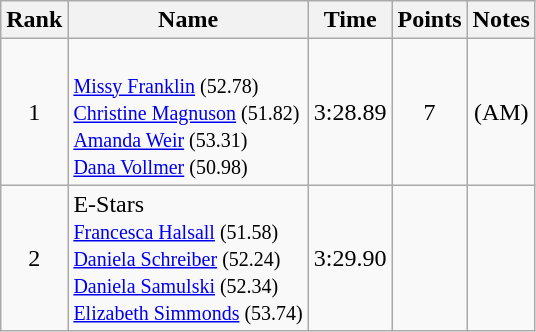<table class="wikitable" style="text-align:center">
<tr>
<th>Rank</th>
<th>Name</th>
<th>Time</th>
<th>Points</th>
<th>Notes</th>
</tr>
<tr>
<td>1</td>
<td align="left"> <br><small><a href='#'>Missy Franklin</a> (52.78)<br><a href='#'>Christine Magnuson</a> (51.82)<br><a href='#'>Amanda Weir</a> (53.31)<br><a href='#'>Dana Vollmer</a> (50.98)</small></td>
<td>3:28.89</td>
<td>7</td>
<td>(AM)</td>
</tr>
<tr>
<td>2</td>
<td align="left">E-Stars <br><small><a href='#'>Francesca Halsall</a> (51.58)<br><a href='#'>Daniela Schreiber</a> (52.24)<br><a href='#'>Daniela Samulski</a> (52.34)<br><a href='#'>Elizabeth Simmonds</a> (53.74)</small></td>
<td>3:29.90</td>
<td></td>
<td></td>
</tr>
</table>
